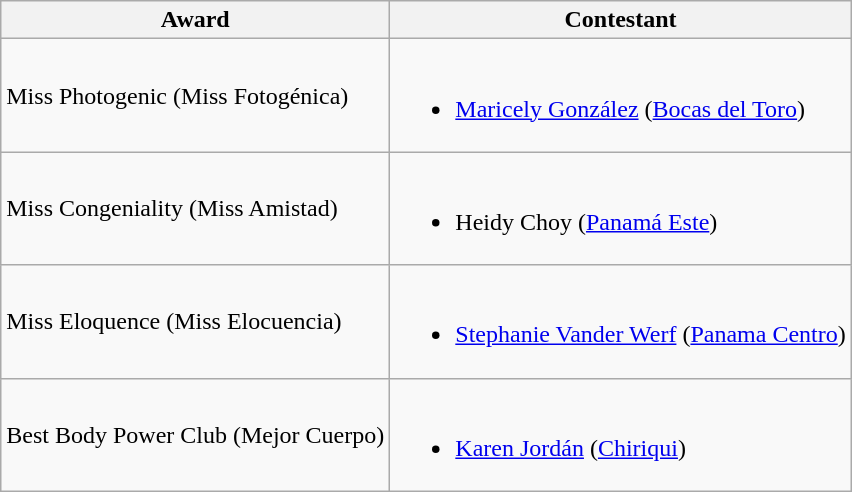<table class="wikitable" border="1">
<tr>
<th>Award</th>
<th>Contestant</th>
</tr>
<tr>
<td>Miss Photogenic (Miss Fotogénica)</td>
<td><br><ul><li><a href='#'>Maricely González</a> (<a href='#'>Bocas del Toro</a>)</li></ul></td>
</tr>
<tr>
<td>Miss Congeniality (Miss Amistad)</td>
<td><br><ul><li>Heidy Choy (<a href='#'>Panamá Este</a>)</li></ul></td>
</tr>
<tr>
<td>Miss Eloquence (Miss Elocuencia)</td>
<td><br><ul><li><a href='#'>Stephanie Vander Werf</a> (<a href='#'>Panama Centro</a>)</li></ul></td>
</tr>
<tr>
<td>Best Body Power Club (Mejor Cuerpo)</td>
<td><br><ul><li><a href='#'>Karen Jordán</a> (<a href='#'>Chiriqui</a>)</li></ul></td>
</tr>
</table>
